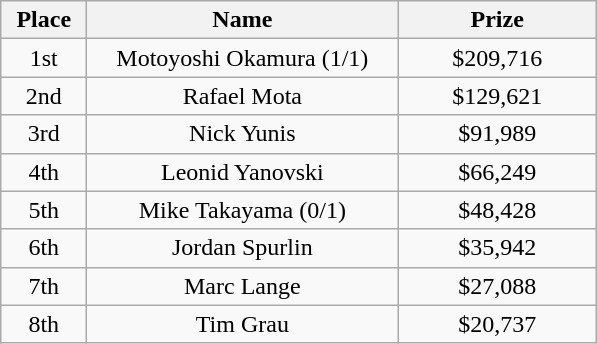<table class="wikitable">
<tr>
<th width="50">Place</th>
<th width="200">Name</th>
<th width="125">Prize</th>
</tr>
<tr>
<td align = "center">1st</td>
<td align = "center">Motoyoshi Okamura (1/1)</td>
<td align="center">$209,716</td>
</tr>
<tr>
<td align = "center">2nd</td>
<td align = "center">Rafael Mota</td>
<td align="center">$129,621</td>
</tr>
<tr>
<td align = "center">3rd</td>
<td align = "center">Nick Yunis</td>
<td align="center">$91,989</td>
</tr>
<tr>
<td align = "center">4th</td>
<td align = "center">Leonid Yanovski</td>
<td align="center">$66,249</td>
</tr>
<tr>
<td align = "center">5th</td>
<td align = "center">Mike Takayama (0/1)</td>
<td align="center">$48,428</td>
</tr>
<tr>
<td align = "center">6th</td>
<td align = "center">Jordan Spurlin</td>
<td align="center">$35,942</td>
</tr>
<tr>
<td align = "center">7th</td>
<td align = "center">Marc Lange</td>
<td align="center">$27,088</td>
</tr>
<tr>
<td align = "center">8th</td>
<td align = "center">Tim Grau</td>
<td align="center">$20,737</td>
</tr>
</table>
